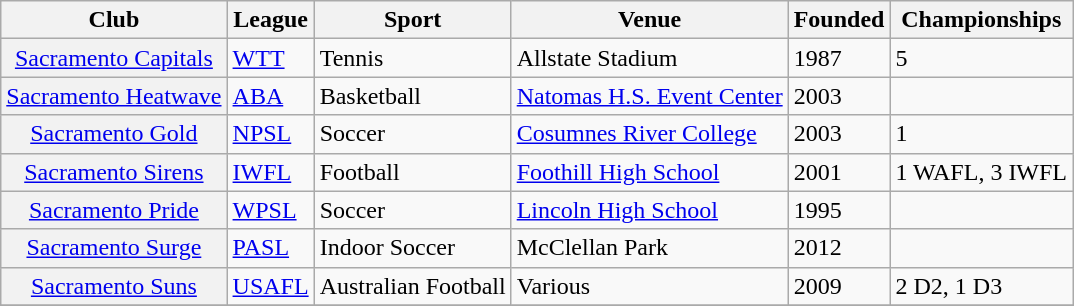<table class="wikitable sortable">
<tr>
<th scope="col">Club</th>
<th scope="col">League</th>
<th scope="col">Sport</th>
<th scope="col">Venue</th>
<th scope="col">Founded</th>
<th scope="col">Championships</th>
</tr>
<tr>
<th scope="row" style="font-weight: normal; text-align: center;"><a href='#'>Sacramento Capitals</a></th>
<td><a href='#'>WTT</a></td>
<td>Tennis</td>
<td>Allstate Stadium</td>
<td>1987</td>
<td>5</td>
</tr>
<tr>
<th scope="row" style="font-weight: normal; text-align: center;"><a href='#'>Sacramento Heatwave</a></th>
<td><a href='#'>ABA</a></td>
<td>Basketball</td>
<td><a href='#'>Natomas H.S. Event Center</a></td>
<td>2003</td>
<td></td>
</tr>
<tr>
<th scope="row" style="font-weight: normal; text-align: center;"><a href='#'>Sacramento Gold</a></th>
<td><a href='#'>NPSL</a></td>
<td>Soccer</td>
<td><a href='#'>Cosumnes River College</a></td>
<td>2003</td>
<td>1</td>
</tr>
<tr>
<th scope="row" style="font-weight: normal; text-align: center;"><a href='#'>Sacramento Sirens</a></th>
<td><a href='#'>IWFL</a></td>
<td>Football</td>
<td><a href='#'>Foothill High School</a></td>
<td>2001</td>
<td>1 WAFL, 3 IWFL</td>
</tr>
<tr>
<th scope="row" style="font-weight: normal; text-align: center;"><a href='#'>Sacramento Pride</a></th>
<td><a href='#'>WPSL</a></td>
<td>Soccer</td>
<td><a href='#'>Lincoln High School</a></td>
<td>1995</td>
<td></td>
</tr>
<tr>
<th scope="row" style="font-weight: normal; text-align: center;"><a href='#'>Sacramento Surge</a></th>
<td><a href='#'>PASL</a></td>
<td>Indoor Soccer</td>
<td>McClellan Park</td>
<td>2012</td>
<td></td>
</tr>
<tr>
<th scope="row" style="font-weight: normal; text-align: center;"><a href='#'>Sacramento Suns</a></th>
<td><a href='#'>USAFL</a></td>
<td>Australian Football</td>
<td>Various</td>
<td>2009</td>
<td>2 D2, 1 D3</td>
</tr>
<tr>
</tr>
</table>
